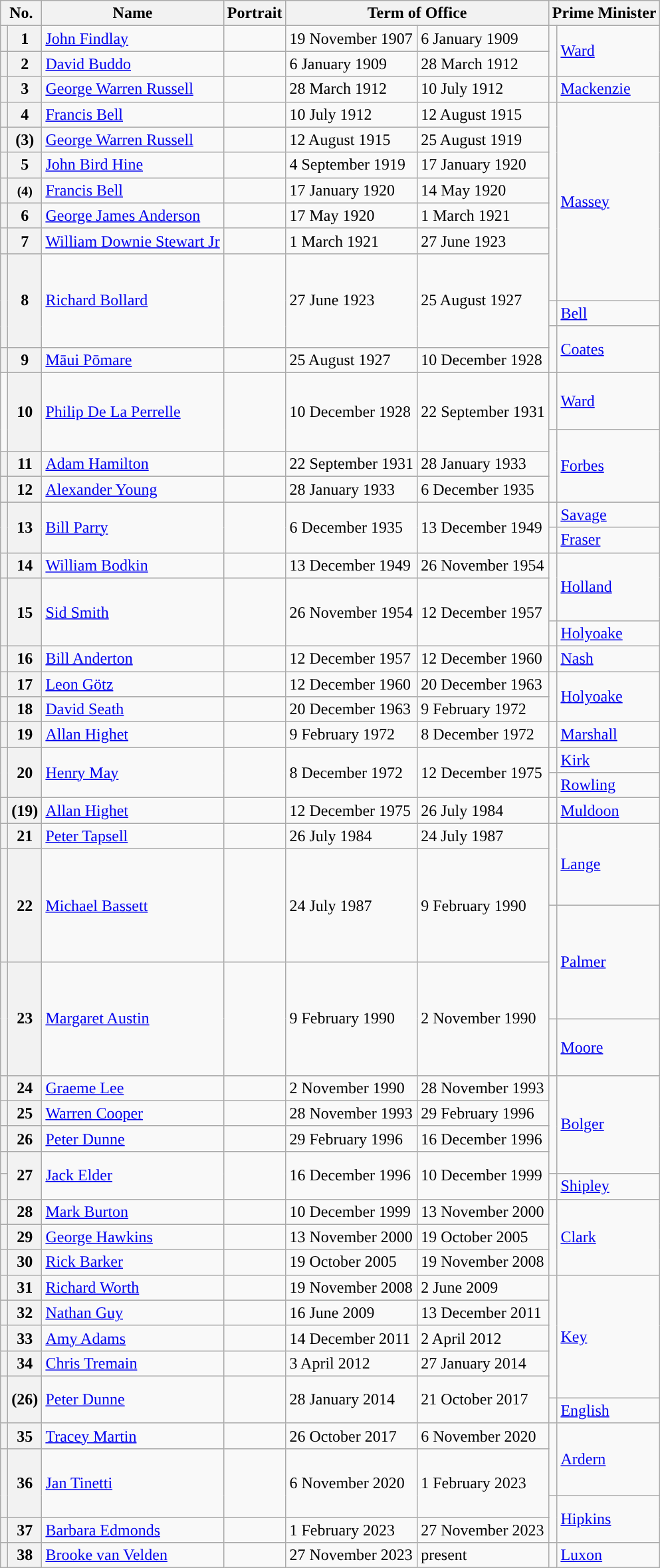<table class="wikitable">
<tr>
<th colspan=2>No.</th>
<th>Name</th>
<th>Portrait</th>
<th colspan=2>Term of Office</th>
<th colspan=2>Prime Minister</th>
</tr>
<tr>
<th style="color:inherit;background:"></th>
<th>1</th>
<td><a href='#'>John Findlay</a></td>
<td></td>
<td>19 November 1907</td>
<td>6 January 1909</td>
<td width=1 rowspan=2 style="color:inherit;background:"></td>
<td rowspan=2><a href='#'>Ward</a></td>
</tr>
<tr>
<th style="color:inherit;background:"></th>
<th>2</th>
<td><a href='#'>David Buddo</a></td>
<td></td>
<td>6 January 1909</td>
<td>28 March 1912</td>
</tr>
<tr>
<th style="color:inherit;background:"></th>
<th>3</th>
<td><a href='#'>George Warren Russell</a></td>
<td></td>
<td>28 March 1912</td>
<td>10 July 1912</td>
<td style="color:inherit;background:"></td>
<td><a href='#'>Mackenzie</a></td>
</tr>
<tr>
<th style="color:inherit;background:"></th>
<th>4</th>
<td><a href='#'>Francis Bell</a></td>
<td></td>
<td>10 July 1912</td>
<td>12 August 1915</td>
<td rowspan=6 style="border-bottom:solid 0 grey; background:"></td>
<td rowspan=7><a href='#'>Massey</a></td>
</tr>
<tr>
<th style="color:inherit;background:"></th>
<th>(3)</th>
<td><a href='#'>George Warren Russell</a></td>
<td></td>
<td>12 August 1915</td>
<td>25 August 1919</td>
</tr>
<tr>
<th style="color:inherit;background:"></th>
<th>5</th>
<td><a href='#'>John Bird Hine</a></td>
<td></td>
<td>4 September 1919</td>
<td>17 January 1920</td>
</tr>
<tr>
<th style="color:inherit;background:"></th>
<th><small>(4)</small></th>
<td><a href='#'>Francis Bell</a></td>
<td></td>
<td>17 January 1920</td>
<td>14 May 1920</td>
</tr>
<tr>
<th style="color:inherit;background:"></th>
<th>6</th>
<td><a href='#'>George James Anderson</a></td>
<td></td>
<td>17 May 1920</td>
<td>1 March 1921</td>
</tr>
<tr>
<th style="color:inherit;background:"></th>
<th>7</th>
<td><a href='#'>William Downie Stewart Jr</a></td>
<td></td>
<td>1 March 1921</td>
<td>27 June 1923</td>
</tr>
<tr>
<th rowspan=3 style="color:inherit;background:"></th>
<th rowspan=3>8</th>
<td rowspan=3><a href='#'>Richard Bollard</a></td>
<td rowspan=3></td>
<td rowspan=3>27 June 1923</td>
<td rowspan=3>25 August 1927</td>
<td height=40 style="border-top:solid 0 grey; background:"></td>
</tr>
<tr>
<td height=15 style="color:inherit;background:"></td>
<td><a href='#'>Bell</a></td>
</tr>
<tr>
<td height=15 style="border-bottom:solid 0 grey; background:"></td>
<td rowspan=2><a href='#'>Coates</a></td>
</tr>
<tr>
<th style="color:inherit;background:"></th>
<th>9</th>
<td><a href='#'>Māui Pōmare</a></td>
<td></td>
<td>25 August 1927</td>
<td>10 December 1928</td>
<td style="border-top:solid 0 grey; background:"></td>
</tr>
<tr>
<td height=50 style="border-bottom:solid 0 grey; background:"></td>
<th rowspan=2>10</th>
<td rowspan=2><a href='#'>Philip De La Perrelle</a></td>
<td rowspan=2></td>
<td rowspan=2>10 December 1928</td>
<td rowspan=2>22 September 1931</td>
<td style="color:inherit;background:"></td>
<td><a href='#'>Ward</a></td>
</tr>
<tr>
<td height=15 style="border-top:solid 0 grey; background:"></td>
<td style="border-bottom:solid 0 grey; background:"></td>
<td rowspan=3><a href='#'>Forbes</a></td>
</tr>
<tr>
<th style="color:inherit;background:"></th>
<th>11</th>
<td><a href='#'>Adam Hamilton</a></td>
<td></td>
<td>22 September 1931</td>
<td>28 January 1933</td>
<td rowspan=2 style="border-top:solid 0 grey; background:"></td>
</tr>
<tr>
<th style="color:inherit;background:"></th>
<th>12</th>
<td><a href='#'>Alexander Young</a></td>
<td></td>
<td>28 January 1933</td>
<td>6 December 1935</td>
</tr>
<tr>
<th rowspan=2 style="color:inherit;background:"></th>
<th rowspan=2>13</th>
<td rowspan=2><a href='#'>Bill Parry</a></td>
<td rowspan=2></td>
<td rowspan=2>6 December 1935</td>
<td rowspan=2>13 December 1949</td>
<td style="color:inherit;background:"></td>
<td><a href='#'>Savage</a></td>
</tr>
<tr>
<td style="color:inherit;background:"></td>
<td><a href='#'>Fraser</a></td>
</tr>
<tr>
<th style="color:inherit;background:"></th>
<th>14</th>
<td><a href='#'>William Bodkin</a></td>
<td></td>
<td>13 December 1949</td>
<td>26 November 1954</td>
<td style="border-bottom:solid 0 grey; background:"></td>
<td rowspan=2><a href='#'>Holland</a></td>
</tr>
<tr>
<th rowspan=2 style="color:inherit;background:"></th>
<th rowspan=2>15</th>
<td rowspan=2><a href='#'>Sid Smith</a></td>
<td rowspan=2></td>
<td rowspan=2>26 November 1954</td>
<td rowspan=2>12 December 1957</td>
<td height=36 style="border-top:solid 0 grey; background:"></td>
</tr>
<tr>
<td style="color:inherit;background:"></td>
<td><a href='#'>Holyoake</a></td>
</tr>
<tr>
<th style="color:inherit;background:"></th>
<th>16</th>
<td><a href='#'>Bill Anderton</a></td>
<td></td>
<td>12 December 1957</td>
<td>12 December 1960</td>
<td style="color:inherit;background:"></td>
<td><a href='#'>Nash</a></td>
</tr>
<tr>
<th style="color:inherit;background:"></th>
<th>17</th>
<td><a href='#'>Leon Götz</a></td>
<td></td>
<td>12 December 1960</td>
<td>20 December 1963</td>
<td rowspan=2 style="color:inherit;background:"></td>
<td rowspan=2><a href='#'>Holyoake</a></td>
</tr>
<tr>
<th style="color:inherit;background:"></th>
<th>18</th>
<td><a href='#'>David Seath</a></td>
<td></td>
<td>20 December 1963</td>
<td>9 February 1972</td>
</tr>
<tr>
<th style="color:inherit;background:"></th>
<th>19</th>
<td><a href='#'>Allan Highet</a></td>
<td></td>
<td>9 February 1972</td>
<td>8 December 1972</td>
<td style="color:inherit;background:"></td>
<td><a href='#'>Marshall</a></td>
</tr>
<tr>
<th rowspan=2 style="color:inherit;background:"></th>
<th rowspan=2>20</th>
<td rowspan=2><a href='#'>Henry May</a></td>
<td rowspan=2></td>
<td rowspan=2>8 December 1972</td>
<td rowspan=2>12 December 1975</td>
<td style="color:inherit;background:"></td>
<td><a href='#'>Kirk</a></td>
</tr>
<tr>
<td style="color:inherit;background:"></td>
<td><a href='#'>Rowling</a></td>
</tr>
<tr>
<th style="color:inherit;background:"></th>
<th>(19)</th>
<td><a href='#'>Allan Highet</a></td>
<td></td>
<td>12 December 1975</td>
<td>26 July 1984</td>
<td style="color:inherit;background:"></td>
<td><a href='#'>Muldoon</a></td>
</tr>
<tr>
<th style="color:inherit;background:"></th>
<th>21</th>
<td><a href='#'>Peter Tapsell</a></td>
<td></td>
<td>26 July 1984</td>
<td>24 July 1987</td>
<td rowspan=2 style="color:inherit;background:"></td>
<td rowspan=2><a href='#'>Lange</a></td>
</tr>
<tr>
<th height=50 style="border-bottom:solid 0 grey; background:"></th>
<th rowspan=2>22</th>
<td rowspan=2><a href='#'>Michael Bassett</a></td>
<td rowspan=2></td>
<td rowspan=2>24 July 1987</td>
<td rowspan=2>9 February 1990</td>
</tr>
<tr>
<th height=50 style="border-top:solid 0 grey; background:"></th>
<td rowspan=2 style="color:inherit;background:"></td>
<td rowspan=2><a href='#'>Palmer</a></td>
</tr>
<tr>
<th height=50 style="border-bottom:solid 0 grey; background:"></th>
<th rowspan=2>23</th>
<td rowspan=2><a href='#'>Margaret Austin</a></td>
<td rowspan=2></td>
<td rowspan=2>9 February 1990</td>
<td rowspan=2>2 November 1990</td>
</tr>
<tr>
<th height=50 style="border-top:solid 0 grey; background:"></th>
<td style="color:inherit;background:"></td>
<td><a href='#'>Moore</a></td>
</tr>
<tr>
<th style="color:inherit;background:"></th>
<th>24</th>
<td><a href='#'>Graeme Lee</a></td>
<td></td>
<td>2 November 1990</td>
<td>28 November 1993</td>
<td rowspan="4" style="color:inherit;background:"></td>
<td rowspan="4"><a href='#'>Bolger</a></td>
</tr>
<tr>
<th style="color:inherit;background:"></th>
<th>25</th>
<td><a href='#'>Warren Cooper</a></td>
<td></td>
<td>28 November 1993</td>
<td>29 February 1996</td>
</tr>
<tr>
<th style="color:inherit;background:"></th>
<th>26</th>
<td><a href='#'>Peter Dunne</a></td>
<td></td>
<td>29 February 1996</td>
<td>16 December 1996</td>
</tr>
<tr>
<th height=15 style="color:inherit;background:"></th>
<th rowspan="2">27</th>
<td rowspan="2"><a href='#'>Jack Elder</a></td>
<td rowspan="2"></td>
<td rowspan="2">16 December 1996</td>
<td rowspan="2">10 December 1999</td>
</tr>
<tr>
<th height=15 style="color:inherit;background:"></th>
<td style="color:inherit;background:"></td>
<td><a href='#'>Shipley</a></td>
</tr>
<tr>
<th style="color:inherit;background:"></th>
<th>28</th>
<td><a href='#'>Mark Burton</a></td>
<td></td>
<td>10 December 1999</td>
<td>13 November 2000</td>
<td rowspan=3 style="color:inherit;background:"></td>
<td rowspan=3><a href='#'>Clark</a></td>
</tr>
<tr>
<th style="color:inherit;background:"></th>
<th>29</th>
<td><a href='#'>George Hawkins</a></td>
<td></td>
<td>13 November 2000</td>
<td>19 October 2005</td>
</tr>
<tr>
<th style="color:inherit;background:"></th>
<th>30</th>
<td><a href='#'>Rick Barker</a></td>
<td></td>
<td>19 October 2005</td>
<td>19 November 2008</td>
</tr>
<tr>
<th style="color:inherit;background:"></th>
<th>31</th>
<td><a href='#'>Richard Worth</a></td>
<td></td>
<td>19 November 2008</td>
<td>2 June 2009</td>
<td rowspan="5" style="color:inherit;background:"></td>
<td rowspan="5"><a href='#'>Key</a></td>
</tr>
<tr>
<th style="color:inherit;background:"></th>
<th>32</th>
<td><a href='#'>Nathan Guy</a></td>
<td></td>
<td>16 June 2009</td>
<td>13 December 2011</td>
</tr>
<tr>
<th style="color:inherit;background:"></th>
<th>33</th>
<td><a href='#'>Amy Adams</a></td>
<td></td>
<td>14 December 2011</td>
<td>2 April 2012</td>
</tr>
<tr>
<th style="color:inherit;background:"></th>
<th>34</th>
<td><a href='#'>Chris Tremain</a></td>
<td></td>
<td>3 April 2012</td>
<td>27 January 2014</td>
</tr>
<tr>
<th height=15 style="border-bottom:solid 0 grey; background:"></th>
<th rowspan="2">(26)</th>
<td rowspan="2"><a href='#'>Peter Dunne</a></td>
<td rowspan="2"></td>
<td rowspan="2">28 January 2014</td>
<td rowspan="2">21 October 2017</td>
</tr>
<tr>
<th height=15 style="border-top:solid 0 grey; background:"></th>
<td style="color:inherit;background:"></td>
<td><a href='#'>English</a></td>
</tr>
<tr>
<th style="color:inherit;background:"></th>
<th>35</th>
<td><a href='#'>Tracey Martin</a></td>
<td></td>
<td>26 October 2017</td>
<td>6 November 2020</td>
<td rowspan=2 height=15 style="border-top:solid 0 gray; background:"></td>
<td rowspan=2><a href='#'>Ardern</a></td>
</tr>
<tr>
<th height=40 style="border-bottom:solid 0 grey; background:"></th>
<th rowspan=2>36</th>
<td rowspan=2><a href='#'>Jan Tinetti</a></td>
<td rowspan=2></td>
<td rowspan=2>6 November 2020</td>
<td rowspan=2>1 February 2023</td>
</tr>
<tr>
<th height=15 style="border-top:solid 0 grey; background:"></th>
<td rowspan=2 style="color:inherit;background:"></td>
<td rowspan=2><a href='#'>Hipkins</a></td>
</tr>
<tr>
<th style="color:inherit;background:"></th>
<th>37</th>
<td><a href='#'>Barbara Edmonds</a></td>
<td></td>
<td>1 February 2023</td>
<td>27 November 2023</td>
</tr>
<tr>
<th style="color:inherit;background:"></th>
<th>38</th>
<td><a href='#'>Brooke van Velden</a></td>
<td></td>
<td>27 November 2023</td>
<td>present</td>
<td style="color:inherit;background:"></td>
<td><a href='#'>Luxon</a></td>
</tr>
</table>
